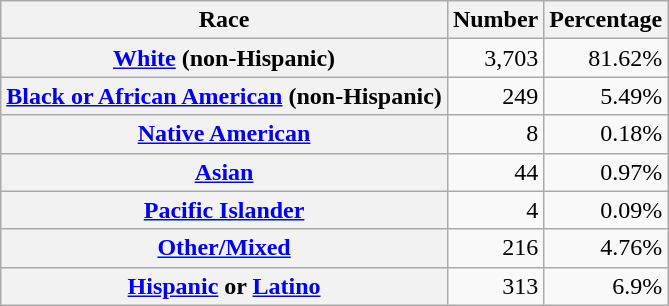<table class="wikitable" style="text-align:right">
<tr>
<th scope="col">Race</th>
<th scope="col">Number</th>
<th scope="col">Percentage</th>
</tr>
<tr>
<th scope="row"><a href='#'>White</a> (non-Hispanic)</th>
<td>3,703</td>
<td>81.62%</td>
</tr>
<tr>
<th scope="row"><a href='#'>Black or African American</a> (non-Hispanic)</th>
<td>249</td>
<td>5.49%</td>
</tr>
<tr>
<th scope="row"><a href='#'>Native American</a></th>
<td>8</td>
<td>0.18%</td>
</tr>
<tr>
<th scope="row"><a href='#'>Asian</a></th>
<td>44</td>
<td>0.97%</td>
</tr>
<tr>
<th scope="row"><a href='#'>Pacific Islander</a></th>
<td>4</td>
<td>0.09%</td>
</tr>
<tr>
<th scope="row"><a href='#'>Other/Mixed</a></th>
<td>216</td>
<td>4.76%</td>
</tr>
<tr>
<th scope="row"><a href='#'>Hispanic</a> or <a href='#'>Latino</a></th>
<td>313</td>
<td>6.9%</td>
</tr>
</table>
